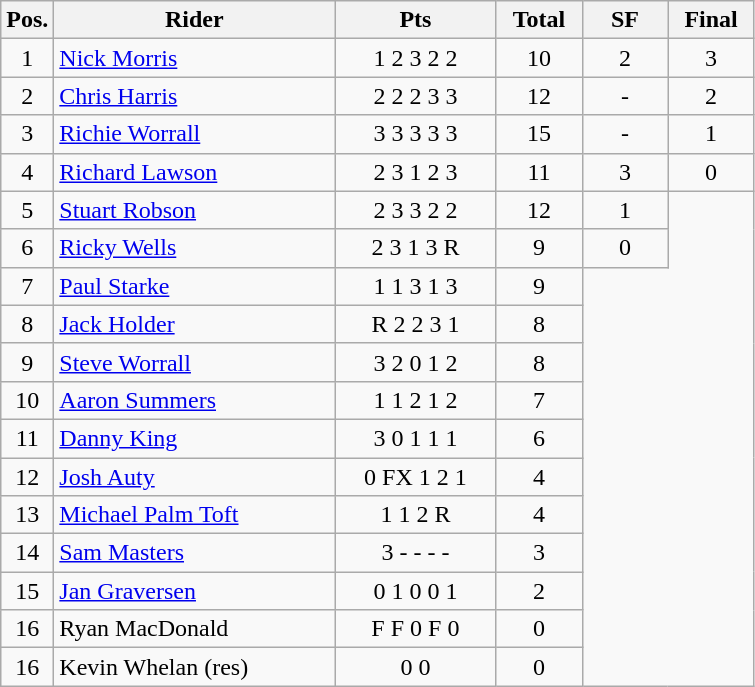<table class=wikitable>
<tr>
<th width=25px>Pos.</th>
<th width=180px>Rider</th>
<th width=100px>Pts</th>
<th width=50px>Total</th>
<th width=50px>SF</th>
<th width=50px>Final</th>
</tr>
<tr align=center >
<td>1</td>
<td align=left> <a href='#'>Nick Morris</a></td>
<td>1	2	3	2	2</td>
<td>10</td>
<td>2</td>
<td>3</td>
</tr>
<tr align=center>
<td>2</td>
<td align=left> <a href='#'>Chris Harris</a></td>
<td>2	2	2	3	3</td>
<td>12</td>
<td>-</td>
<td>2</td>
</tr>
<tr align=center>
<td>3</td>
<td align=left> <a href='#'>Richie Worrall</a></td>
<td>3	3	3	3	3</td>
<td>15</td>
<td>-</td>
<td>1</td>
</tr>
<tr align=center>
<td>4</td>
<td align=left> <a href='#'>Richard Lawson</a></td>
<td>2	3	1	2	3</td>
<td>11</td>
<td>3</td>
<td>0</td>
</tr>
<tr align=center>
<td>5</td>
<td align=left> <a href='#'>Stuart Robson</a></td>
<td>2	3	3	2	2</td>
<td>12</td>
<td>1</td>
</tr>
<tr align=center>
<td>6</td>
<td align=left> <a href='#'>Ricky Wells</a></td>
<td>2	3	1	3	R</td>
<td>9</td>
<td>0</td>
</tr>
<tr align=center>
<td>7</td>
<td align=left> <a href='#'>Paul Starke</a></td>
<td>1	1	3	1	3</td>
<td>9</td>
</tr>
<tr align=center>
<td>8</td>
<td align=left> <a href='#'>Jack Holder</a></td>
<td>R	2	2	3	1</td>
<td>8</td>
</tr>
<tr align=center>
<td>9</td>
<td align=left> <a href='#'>Steve Worrall</a></td>
<td>3	2	0	1	2</td>
<td>8</td>
</tr>
<tr align=center>
<td>10</td>
<td align=left> <a href='#'>Aaron Summers</a></td>
<td>1	1	2	1	2</td>
<td>7</td>
</tr>
<tr align=center>
<td>11</td>
<td align=left> <a href='#'>Danny King</a></td>
<td>3	0	1	1	1</td>
<td>6</td>
</tr>
<tr align=center>
<td>12</td>
<td align=left> <a href='#'>Josh Auty</a></td>
<td>0	FX	1	2	1</td>
<td>4</td>
</tr>
<tr align=center>
<td>13</td>
<td align=left> <a href='#'>Michael Palm Toft</a></td>
<td>1	1	2	R</td>
<td>4</td>
</tr>
<tr align=center>
<td>14</td>
<td align=left> <a href='#'>Sam Masters</a></td>
<td>3	- - - -</td>
<td>3</td>
</tr>
<tr align=center>
<td>15</td>
<td align=left> <a href='#'>Jan Graversen</a></td>
<td>0	1	0	0	1</td>
<td>2</td>
</tr>
<tr align=center>
<td>16</td>
<td align=left> Ryan MacDonald</td>
<td>F	F	0	F	0</td>
<td>0</td>
</tr>
<tr align=center>
<td>16</td>
<td align=left> Kevin Whelan (res)</td>
<td>0	0</td>
<td>0</td>
</tr>
</table>
